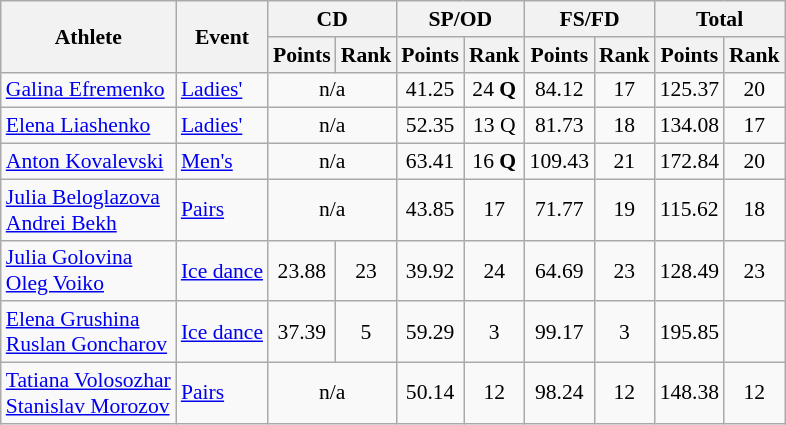<table class="wikitable" style="font-size:90%">
<tr>
<th rowspan="2">Athlete</th>
<th rowspan="2">Event</th>
<th colspan="2">CD</th>
<th colspan="2">SP/OD</th>
<th colspan="2">FS/FD</th>
<th colspan="2">Total</th>
</tr>
<tr>
<th>Points</th>
<th>Rank</th>
<th>Points</th>
<th>Rank</th>
<th>Points</th>
<th>Rank</th>
<th>Points</th>
<th>Rank</th>
</tr>
<tr>
<td><a href='#'>Galina Efremenko</a></td>
<td><a href='#'>Ladies'</a></td>
<td colspan=2 align="center">n/a</td>
<td align="center">41.25</td>
<td align="center">24 <strong>Q<em></td>
<td align="center">84.12</td>
<td align="center">17</td>
<td align="center">125.37</td>
<td align="center">20</td>
</tr>
<tr>
<td><a href='#'>Elena Liashenko</a></td>
<td><a href='#'>Ladies'</a></td>
<td colspan=2 align="center">n/a</td>
<td align="center">52.35</td>
<td align="center">13 </strong>Q</em></td>
<td align="center">81.73</td>
<td align="center">18</td>
<td align="center">134.08</td>
<td align="center">17</td>
</tr>
<tr>
<td><a href='#'>Anton Kovalevski</a></td>
<td><a href='#'>Men's</a></td>
<td colspan=2 align="center">n/a</td>
<td align="center">63.41</td>
<td align="center">16 <strong>Q<em></td>
<td align="center">109.43</td>
<td align="center">21</td>
<td align="center">172.84</td>
<td align="center">20</td>
</tr>
<tr>
<td><a href='#'>Julia Beloglazova</a> <br> <a href='#'>Andrei Bekh</a></td>
<td><a href='#'>Pairs</a></td>
<td colspan=2 align="center">n/a</td>
<td align="center">43.85</td>
<td align="center">17</td>
<td align="center">71.77</td>
<td align="center">19</td>
<td align="center">115.62</td>
<td align="center">18</td>
</tr>
<tr>
<td><a href='#'>Julia Golovina</a> <br> <a href='#'>Oleg Voiko</a></td>
<td><a href='#'>Ice dance</a></td>
<td align="center">23.88</td>
<td align="center">23</td>
<td align="center">39.92</td>
<td align="center">24</td>
<td align="center">64.69</td>
<td align="center">23</td>
<td align="center">128.49</td>
<td align="center">23</td>
</tr>
<tr>
<td></strong><a href='#'>Elena Grushina</a> <br> <a href='#'>Ruslan Goncharov</a><strong></td>
<td><a href='#'>Ice dance</a></td>
<td align="center">37.39</td>
<td align="center">5</td>
<td align="center">59.29</td>
<td align="center">3</td>
<td align="center">99.17</td>
<td align="center">3</td>
<td align="center">195.85</td>
<td align="center"></td>
</tr>
<tr>
<td><a href='#'>Tatiana Volosozhar</a> <br> <a href='#'>Stanislav Morozov</a></td>
<td><a href='#'>Pairs</a></td>
<td colspan=2 align="center">n/a</td>
<td align="center">50.14</td>
<td align="center">12</td>
<td align="center">98.24</td>
<td align="center">12</td>
<td align="center">148.38</td>
<td align="center">12</td>
</tr>
</table>
